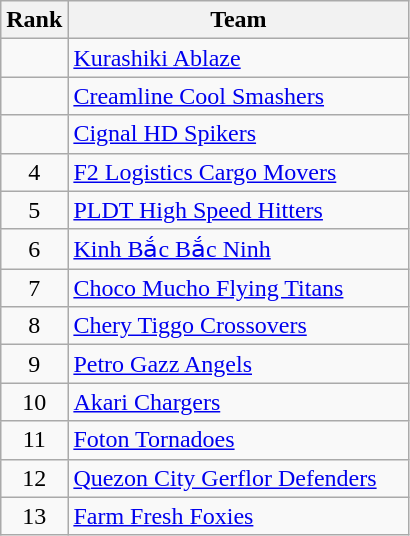<table class="wikitable" style="text-align: center">
<tr>
<th width=>Rank</th>
<th width=220>Team</th>
</tr>
<tr>
<td></td>
<td align="left"><a href='#'>Kurashiki Ablaze</a></td>
</tr>
<tr>
<td></td>
<td align="left"><a href='#'>Creamline Cool Smashers</a></td>
</tr>
<tr>
<td></td>
<td align="left"><a href='#'>Cignal HD Spikers</a></td>
</tr>
<tr>
<td>4</td>
<td align="left"><a href='#'>F2 Logistics Cargo Movers</a></td>
</tr>
<tr>
<td>5</td>
<td align="left"><a href='#'>PLDT High Speed Hitters</a></td>
</tr>
<tr>
<td>6</td>
<td align="left"><a href='#'>Kinh Bắc Bắc Ninh</a></td>
</tr>
<tr>
<td>7</td>
<td align="left"><a href='#'>Choco Mucho Flying Titans</a></td>
</tr>
<tr>
<td>8</td>
<td align="left"><a href='#'>Chery Tiggo Crossovers</a></td>
</tr>
<tr>
<td>9</td>
<td align="left"><a href='#'>Petro Gazz Angels</a></td>
</tr>
<tr>
<td>10</td>
<td align="left"><a href='#'>Akari Chargers</a></td>
</tr>
<tr>
<td>11</td>
<td align="left"><a href='#'>Foton Tornadoes</a></td>
</tr>
<tr>
<td>12</td>
<td align="left"><a href='#'>Quezon City Gerflor Defenders</a></td>
</tr>
<tr>
<td>13</td>
<td align="left"><a href='#'>Farm Fresh Foxies</a></td>
</tr>
</table>
